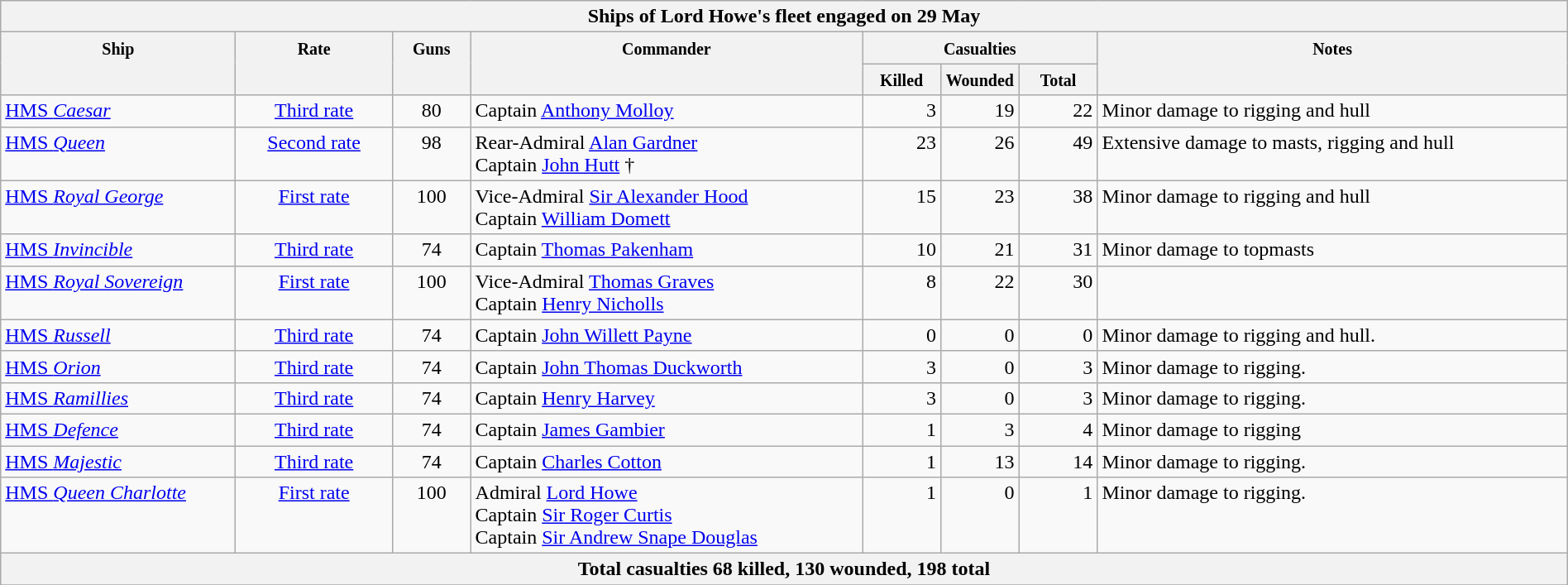<table class="wikitable" width=100%>
<tr valign="top">
<th colspan="11" bgcolor="white">Ships of Lord Howe's fleet engaged on 29 May</th>
</tr>
<tr valign="top"|- valign="top">
<th width=15%; align= center rowspan=2><small> Ship </small></th>
<th width=10%; align= center rowspan=2><small> Rate </small></th>
<th width=5%; align= center rowspan=2><small> Guns </small></th>
<th width=25%; align= center rowspan=2><small> Commander </small></th>
<th width=15%; align= center colspan=3><small>Casualties</small></th>
<th width=30%; align= center rowspan=2><small>Notes</small></th>
</tr>
<tr valign="top">
<th width=5%; align= center><small> Killed </small></th>
<th width=5%; align= center><small> Wounded </small></th>
<th width=5%; align= center><small> Total</small></th>
</tr>
<tr valign="top">
<td align= left><a href='#'>HMS <em>Caesar</em></a></td>
<td align= center><a href='#'>Third rate</a></td>
<td align= center>80</td>
<td align= left>Captain <a href='#'>Anthony Molloy</a></td>
<td align= right>3</td>
<td align= right>19</td>
<td align= right>22</td>
<td align= left>Minor damage to rigging and hull</td>
</tr>
<tr valign="top">
<td align= left><a href='#'>HMS <em>Queen</em></a></td>
<td align= center><a href='#'>Second rate</a></td>
<td align= center>98</td>
<td align= left>Rear-Admiral <a href='#'>Alan Gardner</a><br>Captain <a href='#'>John Hutt</a> †</td>
<td align= right>23</td>
<td align= right>26</td>
<td align= right>49</td>
<td align= left>Extensive damage to masts, rigging and hull</td>
</tr>
<tr valign="top">
<td align= left><a href='#'>HMS <em>Royal George</em></a></td>
<td align= center><a href='#'>First rate</a></td>
<td align= center>100</td>
<td align= left>Vice-Admiral <a href='#'>Sir Alexander Hood</a><br>Captain <a href='#'>William Domett</a></td>
<td align= right>15</td>
<td align= right>23</td>
<td align= right>38</td>
<td align= left>Minor damage to rigging and hull</td>
</tr>
<tr valign="top">
<td align= left><a href='#'>HMS <em>Invincible</em></a></td>
<td align= center><a href='#'>Third rate</a></td>
<td align= center>74</td>
<td align= left>Captain <a href='#'>Thomas Pakenham</a></td>
<td align= right>10</td>
<td align= right>21</td>
<td align= right>31</td>
<td align= left>Minor damage to topmasts</td>
</tr>
<tr valign="top">
<td align= left><a href='#'>HMS <em>Royal Sovereign</em></a></td>
<td align= center><a href='#'>First rate</a></td>
<td align= center>100</td>
<td align= left>Vice-Admiral <a href='#'>Thomas Graves</a><br>Captain <a href='#'>Henry Nicholls</a></td>
<td align= right>8</td>
<td align= right>22</td>
<td align= right>30</td>
<td align= left></td>
</tr>
<tr valign="top">
<td align= left><a href='#'>HMS <em>Russell</em></a></td>
<td align= center><a href='#'>Third rate</a></td>
<td align= center>74</td>
<td align= left>Captain <a href='#'>John Willett Payne</a></td>
<td align= right>0</td>
<td align= right>0</td>
<td align= right>0</td>
<td align= left>Minor damage to rigging and hull.</td>
</tr>
<tr valign="top">
<td align= left><a href='#'>HMS <em>Orion</em></a></td>
<td align= center><a href='#'>Third rate</a></td>
<td align= center>74</td>
<td align= left>Captain <a href='#'>John Thomas Duckworth</a></td>
<td align= right>3</td>
<td align= right>0</td>
<td align= right>3</td>
<td align= left>Minor damage to rigging.</td>
</tr>
<tr valign="top">
<td align= left><a href='#'>HMS <em>Ramillies</em></a></td>
<td align= center><a href='#'>Third rate</a></td>
<td align= center>74</td>
<td align= left>Captain <a href='#'>Henry Harvey</a></td>
<td align= right>3</td>
<td align= right>0</td>
<td align= right>3</td>
<td align= left>Minor damage to rigging.</td>
</tr>
<tr valign="top">
<td align= left><a href='#'>HMS <em>Defence</em></a></td>
<td align= center><a href='#'>Third rate</a></td>
<td align= center>74</td>
<td align= left>Captain <a href='#'>James Gambier</a></td>
<td align= right>1</td>
<td align= right>3</td>
<td align= right>4</td>
<td align= left>Minor damage to rigging</td>
</tr>
<tr valign="top">
<td align= left><a href='#'>HMS <em>Majestic</em></a></td>
<td align= center><a href='#'>Third rate</a></td>
<td align= center>74</td>
<td align= left>Captain <a href='#'>Charles Cotton</a></td>
<td align= right>1</td>
<td align= right>13</td>
<td align= right>14</td>
<td align= left>Minor damage to rigging.</td>
</tr>
<tr valign="top">
<td align= left><a href='#'>HMS <em>Queen Charlotte</em></a></td>
<td align= center><a href='#'>First rate</a></td>
<td align= center>100</td>
<td align= left>Admiral <a href='#'>Lord Howe</a><br>Captain <a href='#'>Sir Roger Curtis</a><br>Captain <a href='#'>Sir Andrew Snape Douglas</a></td>
<td align= right>1</td>
<td align= right>0</td>
<td align= right>1</td>
<td align= left>Minor damage to rigging.</td>
</tr>
<tr valign="top">
<th colspan="11" bgcolor="white">Total casualties 68 killed, 130 wounded, 198 total</th>
</tr>
<tr valign="top">
</tr>
<tr>
</tr>
</table>
